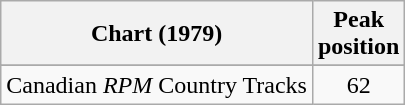<table class="wikitable sortable">
<tr>
<th align="left">Chart (1979)</th>
<th align="center">Peak<br>position</th>
</tr>
<tr>
</tr>
<tr>
<td align="left">Canadian <em>RPM</em> Country Tracks</td>
<td align="center">62</td>
</tr>
</table>
